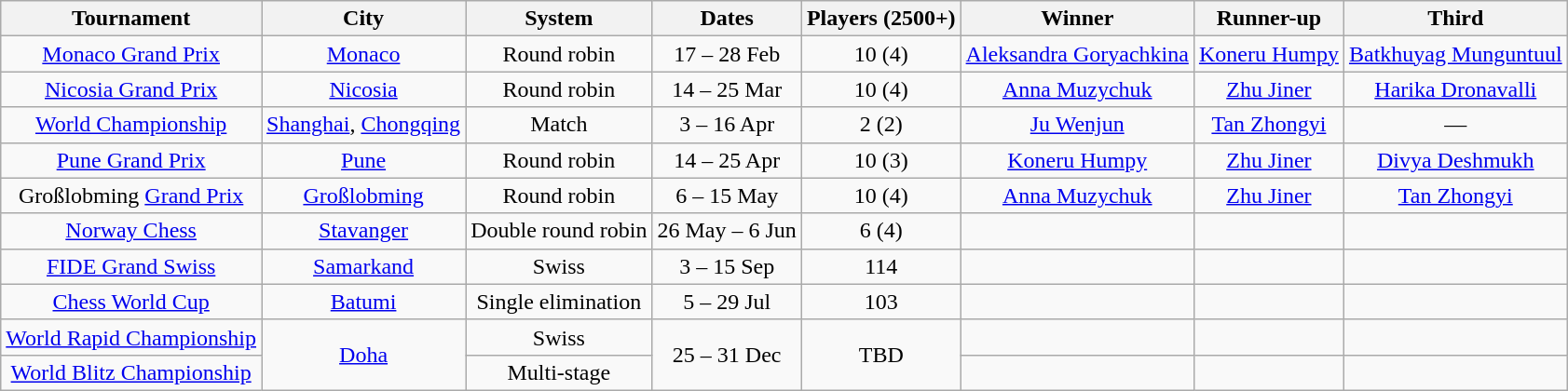<table class="wikitable"  style="text-align: center;">
<tr>
<th>Tournament</th>
<th>City</th>
<th>System</th>
<th>Dates</th>
<th>Players (2500+)</th>
<th>Winner</th>
<th>Runner-up</th>
<th>Third</th>
</tr>
<tr>
<td><a href='#'>Monaco Grand Prix</a></td>
<td> <a href='#'>Monaco</a></td>
<td>Round robin</td>
<td>17 – 28 Feb</td>
<td>10 (4)</td>
<td> <a href='#'>Aleksandra Goryachkina</a></td>
<td> <a href='#'>Koneru Humpy</a></td>
<td> <a href='#'>Batkhuyag Munguntuul</a></td>
</tr>
<tr>
<td><a href='#'>Nicosia Grand Prix</a></td>
<td> <a href='#'>Nicosia</a></td>
<td>Round robin</td>
<td>14 – 25 Mar</td>
<td>10 (4)</td>
<td> <a href='#'>Anna Muzychuk</a></td>
<td> <a href='#'>Zhu Jiner</a></td>
<td> <a href='#'>Harika Dronavalli</a></td>
</tr>
<tr>
<td><a href='#'>World Championship</a></td>
<td> <a href='#'>Shanghai</a>, <a href='#'>Chongqing</a></td>
<td>Match</td>
<td>3 – 16 Apr</td>
<td>2 (2)</td>
<td> <a href='#'>Ju Wenjun</a></td>
<td> <a href='#'>Tan Zhongyi</a></td>
<td align="center">—</td>
</tr>
<tr>
<td><a href='#'>Pune Grand Prix</a></td>
<td> <a href='#'>Pune</a></td>
<td>Round robin</td>
<td>14 – 25 Apr</td>
<td>10 (3)</td>
<td> <a href='#'>Koneru Humpy</a></td>
<td> <a href='#'>Zhu Jiner</a></td>
<td> <a href='#'>Divya Deshmukh</a></td>
</tr>
<tr>
<td>Großlobming <a href='#'>Grand Prix</a></td>
<td> <a href='#'>Großlobming</a></td>
<td>Round robin</td>
<td>6 – 15 May</td>
<td>10 (4)</td>
<td> <a href='#'>Anna Muzychuk</a></td>
<td> <a href='#'>Zhu Jiner</a></td>
<td> <a href='#'>Tan Zhongyi</a></td>
</tr>
<tr>
<td><a href='#'>Norway Chess</a></td>
<td> <a href='#'>Stavanger</a></td>
<td>Double round robin</td>
<td>26 May – 6 Jun</td>
<td>6 (4)</td>
<td></td>
<td></td>
<td></td>
</tr>
<tr>
<td><a href='#'>FIDE Grand Swiss</a></td>
<td> <a href='#'>Samarkand</a></td>
<td>Swiss</td>
<td>3 – 15 Sep</td>
<td>114</td>
<td></td>
<td></td>
<td></td>
</tr>
<tr>
<td><a href='#'>Chess World Cup</a></td>
<td> <a href='#'>Batumi</a></td>
<td>Single elimination</td>
<td>5 – 29 Jul</td>
<td>103</td>
<td></td>
<td></td>
<td></td>
</tr>
<tr>
<td><a href='#'>World Rapid Championship</a></td>
<td rowspan="2"> <a href='#'>Doha</a></td>
<td>Swiss</td>
<td rowspan="2">25 – 31 Dec</td>
<td rowspan="2">TBD</td>
<td></td>
<td></td>
<td></td>
</tr>
<tr>
<td><a href='#'>World Blitz Championship</a></td>
<td>Multi-stage</td>
<td></td>
<td></td>
<td></td>
</tr>
</table>
